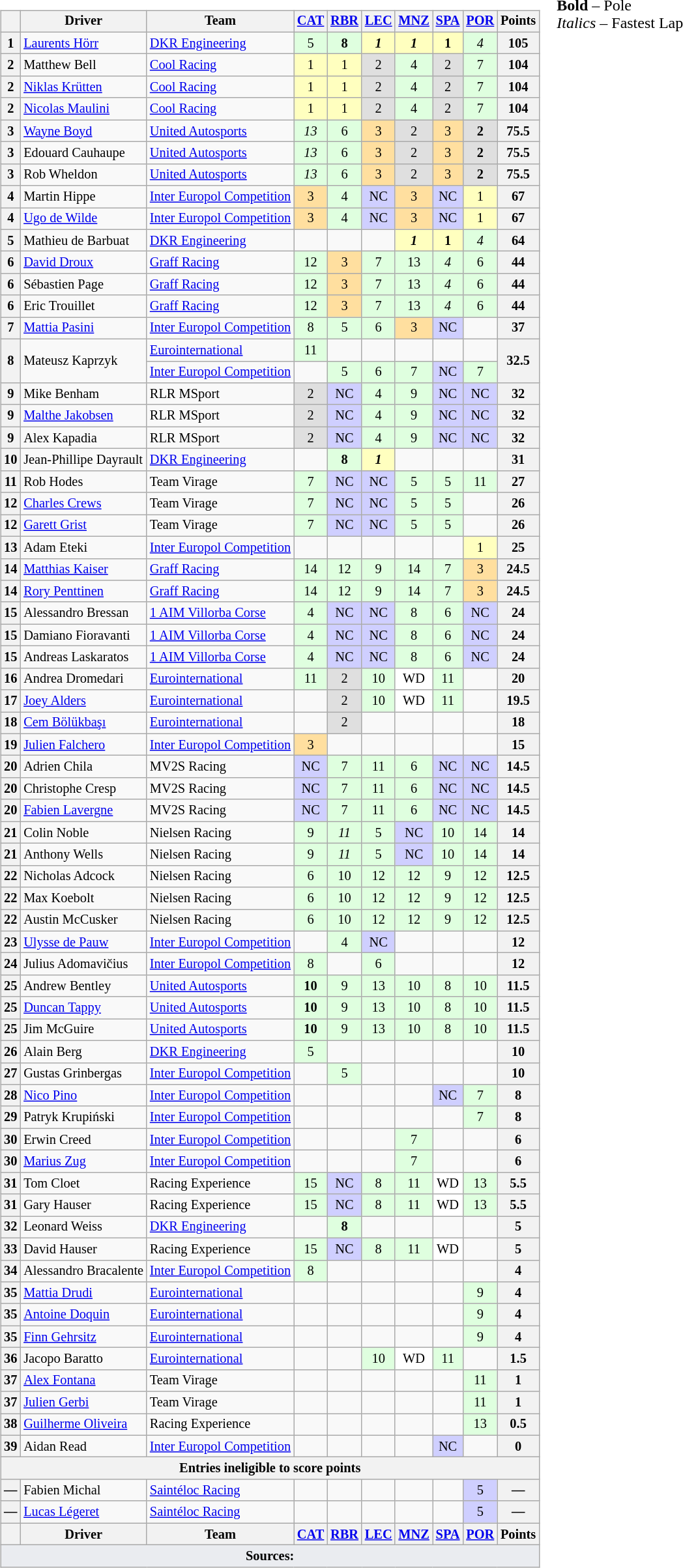<table>
<tr>
<td valign="top"><br><table class="wikitable" style="font-size:85%; text-align:center;">
<tr>
<th></th>
<th>Driver</th>
<th>Team</th>
<th><a href='#'>CAT</a><br></th>
<th><a href='#'>RBR</a><br></th>
<th><a href='#'>LEC</a><br></th>
<th><a href='#'>MNZ</a><br></th>
<th><a href='#'>SPA</a><br></th>
<th><a href='#'>POR</a><br></th>
<th>Points</th>
</tr>
<tr>
<th>1</th>
<td align="left"> <a href='#'>Laurents Hörr</a></td>
<td align="left"> <a href='#'>DKR Engineering</a></td>
<td style="background:#dfffdf;">5</td>
<td style="background:#dfffdf;"><strong>8</strong></td>
<td style="background:#ffffbf;"><strong><em>1</em></strong></td>
<td style="background:#ffffbf;"><strong><em>1</em></strong></td>
<td style="background:#ffffbf;"><strong>1</strong></td>
<td style="background:#dfffdf;"><em>4</em></td>
<th>105</th>
</tr>
<tr>
<th>2</th>
<td align="left"> Matthew Bell</td>
<td align="left"> <a href='#'>Cool Racing</a></td>
<td style="background:#ffffbf;">1</td>
<td style="background:#ffffbf;">1</td>
<td style="background:#dfdfdf;">2</td>
<td style="background:#dfffdf;">4</td>
<td style="background:#dfdfdf;">2</td>
<td style="background:#dfffdf;">7</td>
<th>104</th>
</tr>
<tr>
<th>2</th>
<td align="left"> <a href='#'>Niklas Krütten</a></td>
<td align="left"> <a href='#'>Cool Racing</a></td>
<td style="background:#ffffbf;">1</td>
<td style="background:#ffffbf;">1</td>
<td style="background:#dfdfdf;">2</td>
<td style="background:#dfffdf;">4</td>
<td style="background:#dfdfdf;">2</td>
<td style="background:#dfffdf;">7</td>
<th>104</th>
</tr>
<tr>
<th>2</th>
<td align="left"> <a href='#'>Nicolas Maulini</a></td>
<td align="left"> <a href='#'>Cool Racing</a></td>
<td style="background:#ffffbf;">1</td>
<td style="background:#ffffbf;">1</td>
<td style="background:#dfdfdf;">2</td>
<td style="background:#dfffdf;">4</td>
<td style="background:#dfdfdf;">2</td>
<td style="background:#dfffdf;">7</td>
<th>104</th>
</tr>
<tr>
<th>3</th>
<td align="left"> <a href='#'>Wayne Boyd</a></td>
<td align="left"> <a href='#'>United Autosports</a></td>
<td style="background:#dfffdf;"><em>13</em></td>
<td style="background:#dfffdf;">6</td>
<td style="background:#ffdf9f;">3</td>
<td style="background:#dfdfdf;">2</td>
<td style="background:#ffdf9f;">3</td>
<td style="background:#dfdfdf;"><strong>2</strong></td>
<th>75.5</th>
</tr>
<tr>
<th>3</th>
<td align="left"> Edouard Cauhaupe</td>
<td align="left"> <a href='#'>United Autosports</a></td>
<td style="background:#dfffdf;"><em>13</em></td>
<td style="background:#dfffdf;">6</td>
<td style="background:#ffdf9f;">3</td>
<td style="background:#dfdfdf;">2</td>
<td style="background:#ffdf9f;">3</td>
<td style="background:#dfdfdf;"><strong>2</strong></td>
<th>75.5</th>
</tr>
<tr>
<th>3</th>
<td align="left"> Rob Wheldon</td>
<td align="left"> <a href='#'>United Autosports</a></td>
<td style="background:#dfffdf;"><em>13</em></td>
<td style="background:#dfffdf;">6</td>
<td style="background:#ffdf9f;">3</td>
<td style="background:#dfdfdf;">2</td>
<td style="background:#ffdf9f;">3</td>
<td style="background:#dfdfdf;"><strong>2</strong></td>
<th>75.5</th>
</tr>
<tr>
<th>4</th>
<td align="left"> Martin Hippe</td>
<td align="left"> <a href='#'>Inter Europol Competition</a></td>
<td style="background:#ffdf9f;">3</td>
<td style="background:#dfffdf;">4</td>
<td style="background:#cfcfff;">NC</td>
<td style="background:#ffdf9f;">3</td>
<td style="background:#cfcfff;">NC</td>
<td style="background:#ffffbf;">1</td>
<th>67</th>
</tr>
<tr>
<th>4</th>
<td align="left"> <a href='#'>Ugo de Wilde</a></td>
<td align="left"> <a href='#'>Inter Europol Competition</a></td>
<td style="background:#ffdf9f;">3</td>
<td style="background:#dfffdf;">4</td>
<td style="background:#cfcfff;">NC</td>
<td style="background:#ffdf9f;">3</td>
<td style="background:#cfcfff;">NC</td>
<td style="background:#ffffbf;">1</td>
<th>67</th>
</tr>
<tr>
<th>5</th>
<td align="left"> Mathieu de Barbuat</td>
<td align="left"> <a href='#'>DKR Engineering</a></td>
<td style="background:#;"></td>
<td style="background:#;"></td>
<td style="background:#;"></td>
<td style="background:#ffffbf;"><strong><em>1</em></strong></td>
<td style="background:#ffffbf;"><strong>1</strong></td>
<td style="background:#dfffdf;"><em>4</em></td>
<th>64</th>
</tr>
<tr>
<th>6</th>
<td align="left"> <a href='#'>David Droux</a></td>
<td align="left"> <a href='#'>Graff Racing</a></td>
<td style="background:#dfffdf;">12</td>
<td style="background:#ffdf9f;">3</td>
<td style="background:#dfffdf;">7</td>
<td style="background:#dfffdf;">13</td>
<td style="background:#dfffdf;"><em>4</em></td>
<td style="background:#dfffdf;">6</td>
<th>44</th>
</tr>
<tr>
<th>6</th>
<td align="left"> Sébastien Page</td>
<td align="left"> <a href='#'>Graff Racing</a></td>
<td style="background:#dfffdf;">12</td>
<td style="background:#ffdf9f;">3</td>
<td style="background:#dfffdf;">7</td>
<td style="background:#dfffdf;">13</td>
<td style="background:#dfffdf;"><em>4</em></td>
<td style="background:#dfffdf;">6</td>
<th>44</th>
</tr>
<tr>
<th>6</th>
<td align="left"> Eric Trouillet</td>
<td align="left"> <a href='#'>Graff Racing</a></td>
<td style="background:#dfffdf;">12</td>
<td style="background:#ffdf9f;">3</td>
<td style="background:#dfffdf;">7</td>
<td style="background:#dfffdf;">13</td>
<td style="background:#dfffdf;"><em>4</em></td>
<td style="background:#dfffdf;">6</td>
<th>44</th>
</tr>
<tr>
<th>7</th>
<td align="left"> <a href='#'>Mattia Pasini</a></td>
<td align="left"> <a href='#'>Inter Europol Competition</a></td>
<td style="background:#dfffdf;">8</td>
<td style="background:#dfffdf;">5</td>
<td style="background:#dfffdf;">6</td>
<td style="background:#ffdf9f;">3</td>
<td style="background:#cfcfff;">NC</td>
<td style="background:#;"></td>
<th>37</th>
</tr>
<tr>
<th rowspan="2">8</th>
<td rowspan="2" align="left"> Mateusz Kaprzyk</td>
<td align="left"> <a href='#'>Eurointernational</a></td>
<td style="background:#dfffdf;">11</td>
<td style="background:#;"></td>
<td style="background:#;"></td>
<td style="background:#;"></td>
<td style="background:#;"></td>
<td style="background:#;"></td>
<th rowspan="2">32.5</th>
</tr>
<tr>
<td align="left"> <a href='#'>Inter Europol Competition</a></td>
<td style="background:#;"></td>
<td style="background:#dfffdf;">5</td>
<td style="background:#dfffdf;">6</td>
<td style="background:#dfffdf;">7</td>
<td style="background:#cfcfff;">NC</td>
<td style="background:#dfffdf;">7</td>
</tr>
<tr>
<th>9</th>
<td align="left"> Mike Benham</td>
<td align="left"> RLR MSport</td>
<td style="background:#dfdfdf;">2</td>
<td style="background:#cfcfff;">NC</td>
<td style="background:#dfffdf;">4</td>
<td style="background:#dfffdf;">9</td>
<td style="background:#cfcfff;">NC</td>
<td style="background:#cfcfff;">NC</td>
<th>32</th>
</tr>
<tr>
<th>9</th>
<td align="left"> <a href='#'>Malthe Jakobsen</a></td>
<td align="left"> RLR MSport</td>
<td style="background:#dfdfdf;">2</td>
<td style="background:#cfcfff;">NC</td>
<td style="background:#dfffdf;">4</td>
<td style="background:#dfffdf;">9</td>
<td style="background:#cfcfff;">NC</td>
<td style="background:#cfcfff;">NC</td>
<th>32</th>
</tr>
<tr>
<th>9</th>
<td align="left"> Alex Kapadia</td>
<td align="left"> RLR MSport</td>
<td style="background:#dfdfdf;">2</td>
<td style="background:#cfcfff;">NC</td>
<td style="background:#dfffdf;">4</td>
<td style="background:#dfffdf;">9</td>
<td style="background:#cfcfff;">NC</td>
<td style="background:#cfcfff;">NC</td>
<th>32</th>
</tr>
<tr>
<th>10</th>
<td align="left"> Jean-Phillipe Dayrault</td>
<td align="left"> <a href='#'>DKR Engineering</a></td>
<td style="background:#;"></td>
<td style="background:#dfffdf;"><strong>8</strong></td>
<td style="background:#ffffbf;"><strong><em>1</em></strong></td>
<td style="background:#;"></td>
<td style="background:#;"></td>
<td style="background:#;"></td>
<th>31</th>
</tr>
<tr>
<th>11</th>
<td align="left"> Rob Hodes</td>
<td align="left"> Team Virage</td>
<td style="background:#dfffdf;">7</td>
<td style="background:#cfcfff;">NC</td>
<td style="background:#cfcfff;">NC</td>
<td style="background:#dfffdf;">5</td>
<td style="background:#dfffdf;">5</td>
<td style="background:#dfffdf;">11</td>
<th>27</th>
</tr>
<tr>
<th>12</th>
<td align="left"> <a href='#'>Charles Crews</a></td>
<td align="left"> Team Virage</td>
<td style="background:#dfffdf;">7</td>
<td style="background:#cfcfff;">NC</td>
<td style="background:#cfcfff;">NC</td>
<td style="background:#dfffdf;">5</td>
<td style="background:#dfffdf;">5</td>
<td style="background:#;"></td>
<th>26</th>
</tr>
<tr>
<th>12</th>
<td align="left"> <a href='#'>Garett Grist</a></td>
<td align="left"> Team Virage</td>
<td style="background:#dfffdf;">7</td>
<td style="background:#cfcfff;">NC</td>
<td style="background:#cfcfff;">NC</td>
<td style="background:#dfffdf;">5</td>
<td style="background:#dfffdf;">5</td>
<td style="background:#;"></td>
<th>26</th>
</tr>
<tr>
<th>13</th>
<td align="left"> Adam Eteki</td>
<td align="left"> <a href='#'>Inter Europol Competition</a></td>
<td style="background:#;"></td>
<td style="background:#;"></td>
<td style="background:#;"></td>
<td style="background:#;"></td>
<td style="background:#;"></td>
<td style="background:#ffffbf;">1</td>
<th>25</th>
</tr>
<tr>
<th>14</th>
<td align="left"> <a href='#'>Matthias Kaiser</a></td>
<td align="left"> <a href='#'>Graff Racing</a></td>
<td style="background:#dfffdf;">14</td>
<td style="background:#dfffdf;">12</td>
<td style="background:#dfffdf;">9</td>
<td style="background:#dfffdf;">14</td>
<td style="background:#dfffdf;">7</td>
<td style="background:#ffdf9f;">3</td>
<th>24.5</th>
</tr>
<tr>
<th>14</th>
<td align="left"> <a href='#'>Rory Penttinen</a></td>
<td align="left"> <a href='#'>Graff Racing</a></td>
<td style="background:#dfffdf;">14</td>
<td style="background:#dfffdf;">12</td>
<td style="background:#dfffdf;">9</td>
<td style="background:#dfffdf;">14</td>
<td style="background:#dfffdf;">7</td>
<td style="background:#ffdf9f;">3</td>
<th>24.5</th>
</tr>
<tr>
<th>15</th>
<td align="left"> Alessandro Bressan</td>
<td align="left"> <a href='#'>1 AIM Villorba Corse</a></td>
<td style="background:#dfffdf;">4</td>
<td style="background:#cfcfff;">NC</td>
<td style="background:#cfcfff;">NC</td>
<td style="background:#dfffdf;">8</td>
<td style="background:#dfffdf;">6</td>
<td style="background:#cfcfff;">NC</td>
<th>24</th>
</tr>
<tr>
<th>15</th>
<td align="left"> Damiano Fioravanti</td>
<td align="left"> <a href='#'>1 AIM Villorba Corse</a></td>
<td style="background:#dfffdf;">4</td>
<td style="background:#cfcfff;">NC</td>
<td style="background:#cfcfff;">NC</td>
<td style="background:#dfffdf;">8</td>
<td style="background:#dfffdf;">6</td>
<td style="background:#cfcfff;">NC</td>
<th>24</th>
</tr>
<tr>
<th>15</th>
<td align="left"> Andreas Laskaratos</td>
<td align="left"> <a href='#'>1 AIM Villorba Corse</a></td>
<td style="background:#dfffdf;">4</td>
<td style="background:#cfcfff;">NC</td>
<td style="background:#cfcfff;">NC</td>
<td style="background:#dfffdf;">8</td>
<td style="background:#dfffdf;">6</td>
<td style="background:#cfcfff;">NC</td>
<th>24</th>
</tr>
<tr>
<th>16</th>
<td align="left"> Andrea Dromedari</td>
<td align="left"> <a href='#'>Eurointernational</a></td>
<td style="background:#dfffdf;">11</td>
<td style="background:#dfdfdf;">2</td>
<td style="background:#dfffdf;">10</td>
<td style="background:#ffffff;">WD</td>
<td style="background:#dfffdf;">11</td>
<td style="background:#;"></td>
<th>20</th>
</tr>
<tr>
<th>17</th>
<td align="left"> <a href='#'>Joey Alders</a></td>
<td align="left"> <a href='#'>Eurointernational</a></td>
<td style="background:#;"></td>
<td style="background:#dfdfdf;">2</td>
<td style="background:#dfffdf;">10</td>
<td style="background:#ffffff;">WD</td>
<td style="background:#dfffdf;">11</td>
<td style="background:#;"></td>
<th>19.5</th>
</tr>
<tr>
<th>18</th>
<td align="left"> <a href='#'>Cem Bölükbaşı</a></td>
<td align="left"> <a href='#'>Eurointernational</a></td>
<td style="background:#;"></td>
<td style="background:#dfdfdf;">2</td>
<td style="background:#;"></td>
<td style="background:#;"></td>
<td style="background:#;"></td>
<td style="background:#;"></td>
<th>18</th>
</tr>
<tr>
<th>19</th>
<td align="left"> <a href='#'>Julien Falchero</a></td>
<td align="left"> <a href='#'>Inter Europol Competition</a></td>
<td style="background:#ffdf9f;">3</td>
<td style="background:#;"></td>
<td style="background:#;"></td>
<td style="background:#;"></td>
<td style="background:#;"></td>
<td style="background:#;"></td>
<th>15</th>
</tr>
<tr>
<th>20</th>
<td align="left"> Adrien Chila</td>
<td align="left"> MV2S Racing</td>
<td style="background:#cfcfff;">NC</td>
<td style="background:#dfffdf;">7</td>
<td style="background:#dfffdf;">11</td>
<td style="background:#dfffdf;">6</td>
<td style="background:#cfcfff;">NC</td>
<td style="background:#cfcfff;">NC</td>
<th>14.5</th>
</tr>
<tr>
<th>20</th>
<td align="left"> Christophe Cresp</td>
<td align="left"> MV2S Racing</td>
<td style="background:#cfcfff;">NC</td>
<td style="background:#dfffdf;">7</td>
<td style="background:#dfffdf;">11</td>
<td style="background:#dfffdf;">6</td>
<td style="background:#cfcfff;">NC</td>
<td style="background:#cfcfff;">NC</td>
<th>14.5</th>
</tr>
<tr>
<th>20</th>
<td align="left"> <a href='#'>Fabien Lavergne</a></td>
<td align="left"> MV2S Racing</td>
<td style="background:#cfcfff;">NC</td>
<td style="background:#dfffdf;">7</td>
<td style="background:#dfffdf;">11</td>
<td style="background:#dfffdf;">6</td>
<td style="background:#cfcfff;">NC</td>
<td style="background:#cfcfff;">NC</td>
<th>14.5</th>
</tr>
<tr>
<th>21</th>
<td align="left"> Colin Noble</td>
<td align="left"> Nielsen Racing</td>
<td style="background:#dfffdf;">9</td>
<td style="background:#dfffdf;"><em>11</em></td>
<td style="background:#dfffdf;">5</td>
<td style="background:#cfcfff;">NC</td>
<td style="background:#dfffdf;">10</td>
<td style="background:#dfffdf;">14</td>
<th>14</th>
</tr>
<tr>
<th>21</th>
<td align="left"> Anthony Wells</td>
<td align="left"> Nielsen Racing</td>
<td style="background:#dfffdf;">9</td>
<td style="background:#dfffdf;"><em>11</em></td>
<td style="background:#dfffdf;">5</td>
<td style="background:#cfcfff;">NC</td>
<td style="background:#dfffdf;">10</td>
<td style="background:#dfffdf;">14</td>
<th>14</th>
</tr>
<tr>
<th>22</th>
<td align="left"> Nicholas Adcock</td>
<td align="left"> Nielsen Racing</td>
<td style="background:#dfffdf;">6</td>
<td style="background:#dfffdf;">10</td>
<td style="background:#dfffdf;">12</td>
<td style="background:#dfffdf;">12</td>
<td style="background:#dfffdf;">9</td>
<td style="background:#dfffdf;">12</td>
<th>12.5</th>
</tr>
<tr>
<th>22</th>
<td align="left"> Max Koebolt</td>
<td align="left"> Nielsen Racing</td>
<td style="background:#dfffdf;">6</td>
<td style="background:#dfffdf;">10</td>
<td style="background:#dfffdf;">12</td>
<td style="background:#dfffdf;">12</td>
<td style="background:#dfffdf;">9</td>
<td style="background:#dfffdf;">12</td>
<th>12.5</th>
</tr>
<tr>
<th>22</th>
<td align="left"> Austin McCusker</td>
<td align="left"> Nielsen Racing</td>
<td style="background:#dfffdf;">6</td>
<td style="background:#dfffdf;">10</td>
<td style="background:#dfffdf;">12</td>
<td style="background:#dfffdf;">12</td>
<td style="background:#dfffdf;">9</td>
<td style="background:#dfffdf;">12</td>
<th>12.5</th>
</tr>
<tr>
<th>23</th>
<td align="left"> <a href='#'>Ulysse de Pauw</a></td>
<td align="left"> <a href='#'>Inter Europol Competition</a></td>
<td style="background:#;"></td>
<td style="background:#dfffdf;">4</td>
<td style="background:#cfcfff;">NC</td>
<td style="background:#;"></td>
<td style="background:#;"></td>
<td style="background:#;"></td>
<th>12</th>
</tr>
<tr>
<th>24</th>
<td align="left"> Julius Adomavičius</td>
<td align="left"> <a href='#'>Inter Europol Competition</a></td>
<td style="background:#dfffdf;">8</td>
<td style="background:#;"></td>
<td style="background:#dfffdf;">6</td>
<td style="background:#;"></td>
<td style="background:#;"></td>
<td style="background:#;"></td>
<th>12</th>
</tr>
<tr>
<th>25</th>
<td align="left"> Andrew Bentley</td>
<td align="left"> <a href='#'>United Autosports</a></td>
<td style="background:#dfffdf;"><strong>10</strong></td>
<td style="background:#dfffdf;">9</td>
<td style="background:#dfffdf;">13</td>
<td style="background:#dfffdf;">10</td>
<td style="background:#dfffdf;">8</td>
<td style="background:#dfffdf;">10</td>
<th>11.5</th>
</tr>
<tr>
<th>25</th>
<td align="left"> <a href='#'>Duncan Tappy</a></td>
<td align="left"> <a href='#'>United Autosports</a></td>
<td style="background:#dfffdf;"><strong>10</strong></td>
<td style="background:#dfffdf;">9</td>
<td style="background:#dfffdf;">13</td>
<td style="background:#dfffdf;">10</td>
<td style="background:#dfffdf;">8</td>
<td style="background:#dfffdf;">10</td>
<th>11.5</th>
</tr>
<tr>
<th>25</th>
<td align="left"> Jim McGuire</td>
<td align="left"> <a href='#'>United Autosports</a></td>
<td style="background:#dfffdf;"><strong>10</strong></td>
<td style="background:#dfffdf;">9</td>
<td style="background:#dfffdf;">13</td>
<td style="background:#dfffdf;">10</td>
<td style="background:#dfffdf;">8</td>
<td style="background:#dfffdf;">10</td>
<th>11.5</th>
</tr>
<tr>
<th>26</th>
<td align="left"> Alain Berg</td>
<td align="left"> <a href='#'>DKR Engineering</a></td>
<td style="background:#dfffdf;">5</td>
<td style="background:#;"></td>
<td style="background:#;"></td>
<td style="background:#;"></td>
<td style="background:#;"></td>
<td style="background:#;"></td>
<th>10</th>
</tr>
<tr>
<th>27</th>
<td align="left"> Gustas Grinbergas</td>
<td align="left"> <a href='#'>Inter Europol Competition</a></td>
<td style="background:#;"></td>
<td style="background:#dfffdf;">5</td>
<td style="background:#;"></td>
<td style="background:#;"></td>
<td style="background:#;"></td>
<td style="background:#;"></td>
<th>10</th>
</tr>
<tr>
<th>28</th>
<td align="left"> <a href='#'>Nico Pino</a></td>
<td align="left"> <a href='#'>Inter Europol Competition</a></td>
<td style="background:#;"></td>
<td style="background:#;"></td>
<td style="background:#;"></td>
<td style="background:#;"></td>
<td style="background:#cfcfff;">NC</td>
<td style="background:#dfffdf;">7</td>
<th>8</th>
</tr>
<tr>
<th>29</th>
<td align="left"> Patryk Krupiński</td>
<td align="left"> <a href='#'>Inter Europol Competition</a></td>
<td style="background:#;"></td>
<td style="background:#;"></td>
<td style="background:#;"></td>
<td style="background:#;"></td>
<td style="background:#;"></td>
<td style="background:#dfffdf;">7</td>
<th>8</th>
</tr>
<tr>
<th>30</th>
<td align="left"> Erwin Creed</td>
<td align="left"> <a href='#'>Inter Europol Competition</a></td>
<td style="background:#;"></td>
<td style="background:#;"></td>
<td style="background:#;"></td>
<td style="background:#dfffdf;">7</td>
<td style="background:#;"></td>
<td style="background:#;"></td>
<th>6</th>
</tr>
<tr>
<th>30</th>
<td align="left"> <a href='#'>Marius Zug</a></td>
<td align="left"> <a href='#'>Inter Europol Competition</a></td>
<td style="background:#;"></td>
<td style="background:#;"></td>
<td style="background:#;"></td>
<td style="background:#dfffdf;">7</td>
<td style="background:#;"></td>
<td style="background:#;"></td>
<th>6</th>
</tr>
<tr>
<th>31</th>
<td align="left"> Tom Cloet</td>
<td align="left"> Racing Experience</td>
<td style="background:#dfffdf;">15</td>
<td style="background:#cfcfff;">NC</td>
<td style="background:#dfffdf;">8</td>
<td style="background:#dfffdf;">11</td>
<td style="background:#ffffff;">WD</td>
<td style="background:#dfffdf;">13</td>
<th>5.5</th>
</tr>
<tr>
<th>31</th>
<td align="left"> Gary Hauser</td>
<td align="left"> Racing Experience</td>
<td style="background:#dfffdf;">15</td>
<td style="background:#cfcfff;">NC</td>
<td style="background:#dfffdf;">8</td>
<td style="background:#dfffdf;">11</td>
<td style="background:#ffffff;">WD</td>
<td style="background:#dfffdf;">13</td>
<th>5.5</th>
</tr>
<tr>
<th>32</th>
<td align="left"> Leonard Weiss</td>
<td align="left"> <a href='#'>DKR Engineering</a></td>
<td style="background:#;"></td>
<td style="background:#dfffdf;"><strong>8</strong></td>
<td style="background:#;"></td>
<td style="background:#;"></td>
<td style="background:#;"></td>
<td style="background:#;"></td>
<th>5</th>
</tr>
<tr>
<th>33</th>
<td align="left"> David Hauser</td>
<td align="left"> Racing Experience</td>
<td style="background:#dfffdf;">15</td>
<td style="background:#cfcfff;">NC</td>
<td style="background:#dfffdf;">8</td>
<td style="background:#dfffdf;">11</td>
<td style="background:#ffffff;">WD</td>
<td style="background:#;"></td>
<th>5</th>
</tr>
<tr>
<th>34</th>
<td align="left"> Alessandro Bracalente</td>
<td align="left"> <a href='#'>Inter Europol Competition</a></td>
<td style="background:#dfffdf;">8</td>
<td style="background:#;"></td>
<td style="background:#;"></td>
<td style="background:#;"></td>
<td style="background:#;"></td>
<td style="background:#;"></td>
<th>4</th>
</tr>
<tr>
<th>35</th>
<td align="left"> <a href='#'>Mattia Drudi</a></td>
<td align="left"> <a href='#'>Eurointernational</a></td>
<td style="background:#;"></td>
<td style="background:#;"></td>
<td style="background:#;"></td>
<td style="background:#;"></td>
<td style="background:#;"></td>
<td style="background:#dfffdf;">9</td>
<th>4</th>
</tr>
<tr>
<th>35</th>
<td align="left"> <a href='#'>Antoine Doquin</a></td>
<td align="left"> <a href='#'>Eurointernational</a></td>
<td style="background:#;"></td>
<td style="background:#;"></td>
<td style="background:#;"></td>
<td style="background:#;"></td>
<td style="background:#;"></td>
<td style="background:#dfffdf;">9</td>
<th>4</th>
</tr>
<tr>
<th>35</th>
<td align="left"> <a href='#'>Finn Gehrsitz</a></td>
<td align="left"> <a href='#'>Eurointernational</a></td>
<td style="background:#;"></td>
<td style="background:#;"></td>
<td style="background:#;"></td>
<td style="background:#;"></td>
<td style="background:#;"></td>
<td style="background:#dfffdf;">9</td>
<th>4</th>
</tr>
<tr>
<th>36</th>
<td align="left"> Jacopo Baratto</td>
<td align="left"> <a href='#'>Eurointernational</a></td>
<td style="background:#;"></td>
<td style="background:#;"></td>
<td style="background:#dfffdf;">10</td>
<td style="background:#ffffff;">WD</td>
<td style="background:#dfffdf;">11</td>
<td style="background:#;"></td>
<th>1.5</th>
</tr>
<tr>
<th>37</th>
<td align="left"> <a href='#'>Alex Fontana</a></td>
<td align="left"> Team Virage</td>
<td style="background:#;"></td>
<td style="background:#;"></td>
<td style="background:#;"></td>
<td style="background:#;"></td>
<td style="background:#;"></td>
<td style="background:#dfffdf;">11</td>
<th>1</th>
</tr>
<tr>
<th>37</th>
<td align="left"> <a href='#'>Julien Gerbi</a></td>
<td align="left"> Team Virage</td>
<td style="background:#;"></td>
<td style="background:#;"></td>
<td style="background:#;"></td>
<td style="background:#;"></td>
<td style="background:#;"></td>
<td style="background:#dfffdf;">11</td>
<th>1</th>
</tr>
<tr>
<th>38</th>
<td align="left"> <a href='#'>Guilherme Oliveira</a></td>
<td align="left"> Racing Experience</td>
<td style="background:#;"></td>
<td style="background:#;"></td>
<td style="background:#;"></td>
<td style="background:#;"></td>
<td style="background:#;"></td>
<td style="background:#dfffdf;">13</td>
<th>0.5</th>
</tr>
<tr>
<th>39</th>
<td align="left"> Aidan Read</td>
<td align="left"> <a href='#'>Inter Europol Competition</a></td>
<td style="background:#;"></td>
<td style="background:#;"></td>
<td style="background:#;"></td>
<td style="background:#;"></td>
<td style="background:#cfcfff;">NC</td>
<td style="background:#;"></td>
<th>0</th>
</tr>
<tr>
<th colspan="10">Entries ineligible to score points</th>
</tr>
<tr>
<th>—</th>
<td align="left"> Fabien Michal</td>
<td align="left"> <a href='#'>Saintéloc Racing</a></td>
<td style="background:#;"></td>
<td style="background:#;"></td>
<td style="background:#;"></td>
<td style="background:#;"></td>
<td style="background:#;"></td>
<td style="background:#cfcfff;">5</td>
<th>—</th>
</tr>
<tr>
<th>—</th>
<td align="left"> <a href='#'>Lucas Légeret</a></td>
<td align="left"> <a href='#'>Saintéloc Racing</a></td>
<td style="background:#;"></td>
<td style="background:#;"></td>
<td style="background:#;"></td>
<td style="background:#;"></td>
<td style="background:#;"></td>
<td style="background:#cfcfff;">5</td>
<th>—</th>
</tr>
<tr>
<th></th>
<th>Driver</th>
<th>Team</th>
<th><a href='#'>CAT</a><br></th>
<th><a href='#'>RBR</a><br></th>
<th><a href='#'>LEC</a><br></th>
<th><a href='#'>MNZ</a><br></th>
<th><a href='#'>SPA</a><br></th>
<th><a href='#'>POR</a><br></th>
<th>Points</th>
</tr>
<tr class="sortbottom">
<td colspan="10" style="background-color:#EAECF0;text-align:center"><strong>Sources:</strong></td>
</tr>
</table>
</td>
<td valign="top"><br><span><strong>Bold</strong> – Pole</span><br><span><em>Italics</em> – Fastest Lap</span></td>
</tr>
</table>
